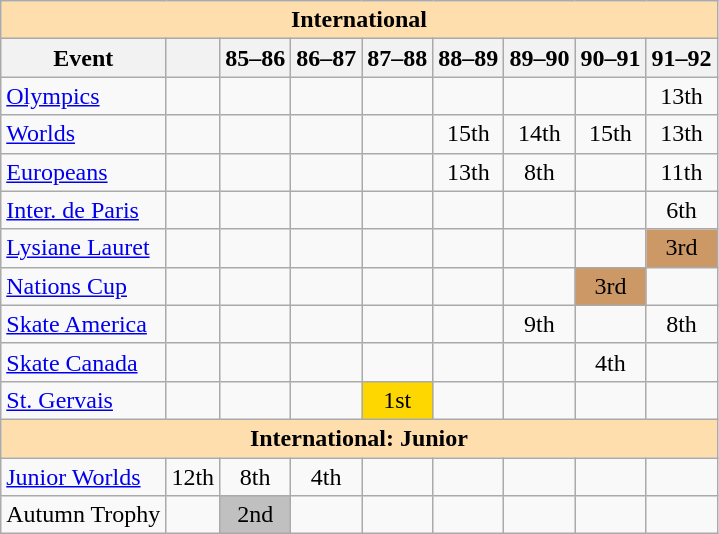<table class="wikitable" style="text-align:center">
<tr>
<th style="background-color: #ffdead; " colspan=9 align=center>International</th>
</tr>
<tr>
<th>Event</th>
<th></th>
<th>85–86</th>
<th>86–87</th>
<th>87–88</th>
<th>88–89</th>
<th>89–90</th>
<th>90–91</th>
<th>91–92</th>
</tr>
<tr>
<td align=left><a href='#'>Olympics</a></td>
<td></td>
<td></td>
<td></td>
<td></td>
<td></td>
<td></td>
<td></td>
<td>13th</td>
</tr>
<tr>
<td align=left><a href='#'>Worlds</a></td>
<td></td>
<td></td>
<td></td>
<td></td>
<td>15th</td>
<td>14th</td>
<td>15th</td>
<td>13th</td>
</tr>
<tr>
<td align=left><a href='#'>Europeans</a></td>
<td></td>
<td></td>
<td></td>
<td></td>
<td>13th</td>
<td>8th</td>
<td></td>
<td>11th</td>
</tr>
<tr>
<td align=left><a href='#'>Inter. de Paris</a></td>
<td></td>
<td></td>
<td></td>
<td></td>
<td></td>
<td></td>
<td></td>
<td>6th</td>
</tr>
<tr>
<td align=left><a href='#'>Lysiane Lauret</a></td>
<td></td>
<td></td>
<td></td>
<td></td>
<td></td>
<td></td>
<td></td>
<td bgcolor=cc9966>3rd</td>
</tr>
<tr>
<td align=left><a href='#'>Nations Cup</a></td>
<td></td>
<td></td>
<td></td>
<td></td>
<td></td>
<td></td>
<td bgcolor=cc9966>3rd</td>
<td></td>
</tr>
<tr>
<td align=left><a href='#'>Skate America</a></td>
<td></td>
<td></td>
<td></td>
<td></td>
<td></td>
<td>9th</td>
<td></td>
<td>8th</td>
</tr>
<tr>
<td align=left><a href='#'>Skate Canada</a></td>
<td></td>
<td></td>
<td></td>
<td></td>
<td></td>
<td></td>
<td>4th</td>
<td></td>
</tr>
<tr>
<td align=left><a href='#'>St. Gervais</a></td>
<td></td>
<td></td>
<td></td>
<td bgcolor=gold>1st</td>
<td></td>
<td></td>
<td></td>
<td></td>
</tr>
<tr>
<th style="background-color: #ffdead; " colspan=9 align=center>International: Junior</th>
</tr>
<tr>
<td align=left><a href='#'>Junior Worlds</a></td>
<td>12th</td>
<td>8th</td>
<td>4th</td>
<td></td>
<td></td>
<td></td>
<td></td>
<td></td>
</tr>
<tr>
<td align=left>Autumn Trophy</td>
<td></td>
<td bgcolor=silver>2nd</td>
<td></td>
<td></td>
<td></td>
<td></td>
<td></td>
<td></td>
</tr>
</table>
